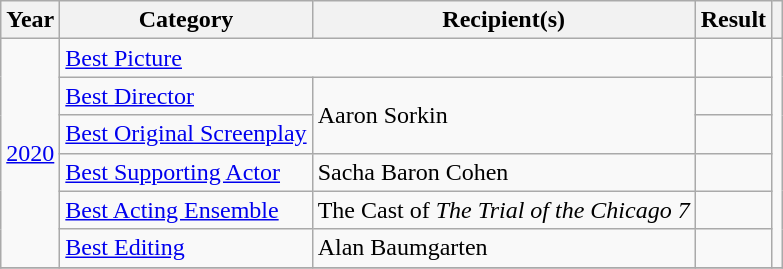<table class="wikitable unsortable plainrowheaders">
<tr>
<th scope="col">Year</th>
<th scope="col">Category</th>
<th scope="col">Recipient(s)</th>
<th scope="col">Result</th>
<th scope="col" class="unsortable"></th>
</tr>
<tr>
<td rowspan="6"><a href='#'>2020</a></td>
<td colspan="2"><a href='#'>Best Picture</a></td>
<td></td>
<td rowspan="6" align="center"></td>
</tr>
<tr>
<td><a href='#'>Best Director</a></td>
<td rowspan="2">Aaron Sorkin</td>
<td></td>
</tr>
<tr>
<td><a href='#'>Best Original Screenplay</a></td>
<td></td>
</tr>
<tr>
<td><a href='#'>Best Supporting Actor</a></td>
<td>Sacha Baron Cohen</td>
<td></td>
</tr>
<tr>
<td><a href='#'>Best Acting Ensemble</a></td>
<td>The Cast of <em>The Trial of the Chicago 7</em></td>
<td></td>
</tr>
<tr>
<td><a href='#'>Best Editing</a></td>
<td>Alan Baumgarten</td>
<td></td>
</tr>
<tr>
</tr>
</table>
